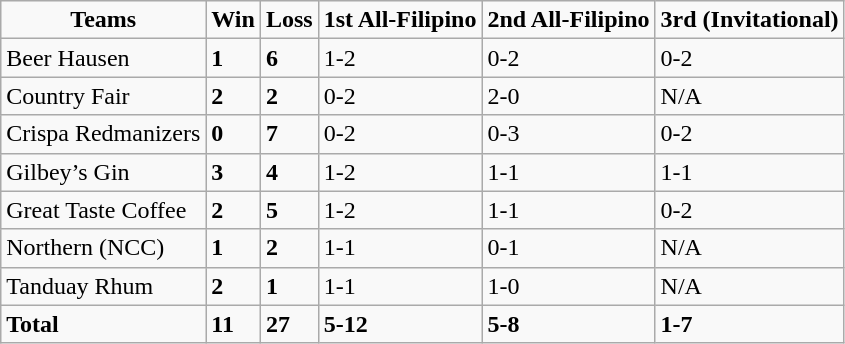<table class=wikitable sortable>
<tr align=center>
<td><strong>Teams</strong></td>
<td><strong>Win</strong></td>
<td><strong>Loss</strong></td>
<td><strong>1st All-Filipino</strong></td>
<td><strong>2nd All-Filipino</strong></td>
<td><strong>3rd (Invitational)</strong></td>
</tr>
<tr>
<td>Beer Hausen</td>
<td><strong>1</strong></td>
<td><strong>6</strong></td>
<td>1-2</td>
<td>0-2</td>
<td>0-2</td>
</tr>
<tr>
<td>Country Fair</td>
<td><strong>2</strong></td>
<td><strong>2</strong></td>
<td>0-2</td>
<td>2-0</td>
<td>N/A</td>
</tr>
<tr>
<td>Crispa Redmanizers</td>
<td><strong>0</strong></td>
<td><strong>7</strong></td>
<td>0-2</td>
<td>0-3</td>
<td>0-2</td>
</tr>
<tr>
<td>Gilbey’s Gin</td>
<td><strong>3</strong></td>
<td><strong>4</strong></td>
<td>1-2</td>
<td>1-1</td>
<td>1-1</td>
</tr>
<tr>
<td>Great Taste Coffee</td>
<td><strong>2</strong></td>
<td><strong>5</strong></td>
<td>1-2</td>
<td>1-1</td>
<td>0-2</td>
</tr>
<tr>
<td>Northern (NCC)</td>
<td><strong>1</strong></td>
<td><strong>2</strong></td>
<td>1-1</td>
<td>0-1</td>
<td>N/A</td>
</tr>
<tr>
<td>Tanduay Rhum</td>
<td><strong>2</strong></td>
<td><strong>1</strong></td>
<td>1-1</td>
<td>1-0</td>
<td>N/A</td>
</tr>
<tr>
<td><strong>Total</strong></td>
<td><strong>11</strong></td>
<td><strong>27</strong></td>
<td><strong>5-12</strong></td>
<td><strong>5-8</strong></td>
<td><strong>1-7</strong></td>
</tr>
</table>
